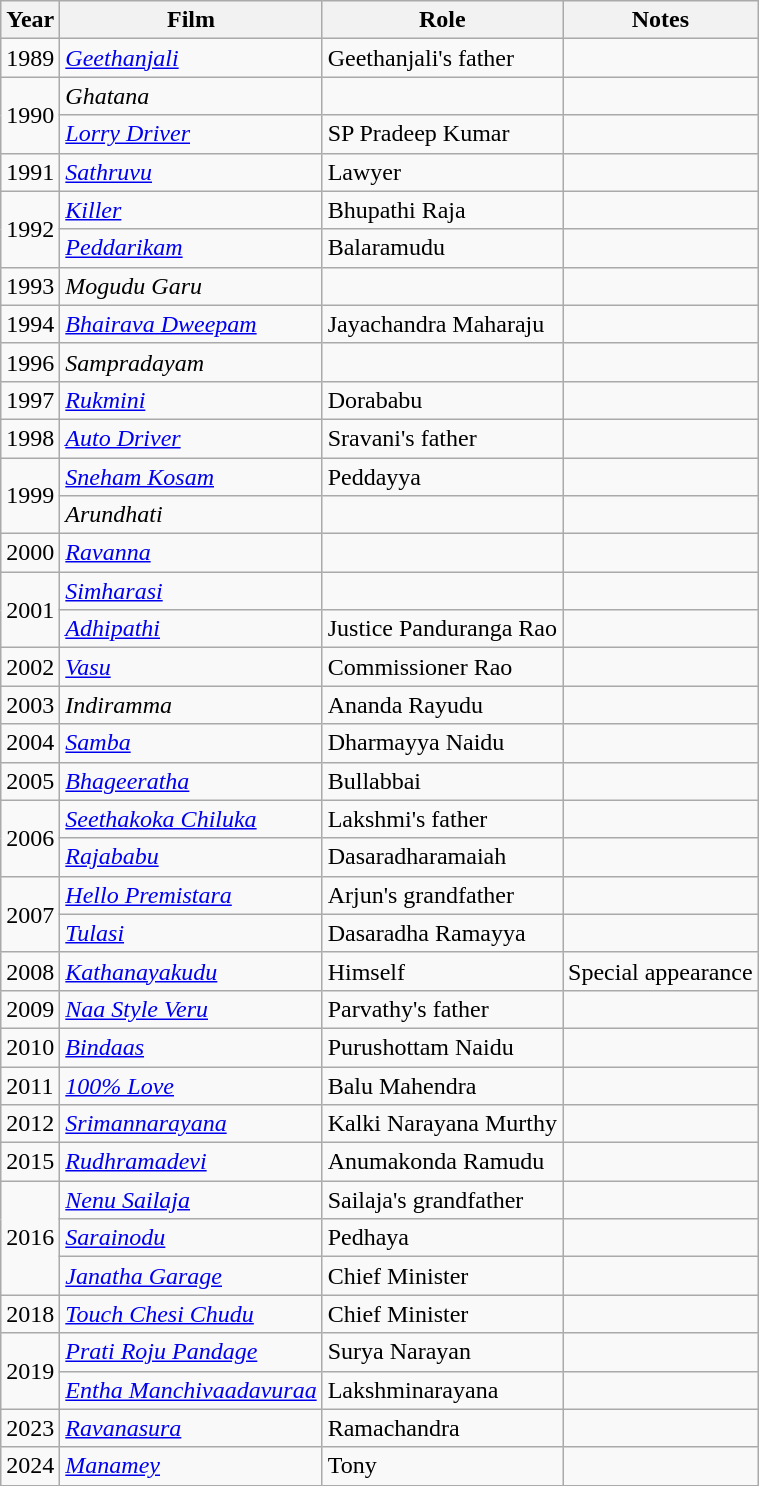<table class="wikitable">
<tr>
<th>Year</th>
<th>Film</th>
<th>Role</th>
<th>Notes</th>
</tr>
<tr>
<td>1989</td>
<td><em><a href='#'>Geethanjali</a></em></td>
<td>Geethanjali's father</td>
<td></td>
</tr>
<tr>
<td rowspan="2">1990</td>
<td><em>Ghatana</em></td>
<td></td>
<td></td>
</tr>
<tr>
<td><em><a href='#'>Lorry Driver</a></em></td>
<td>SP Pradeep Kumar</td>
<td></td>
</tr>
<tr>
<td>1991</td>
<td><em><a href='#'>Sathruvu</a></em></td>
<td>Lawyer</td>
<td></td>
</tr>
<tr>
<td rowspan="2">1992</td>
<td><em><a href='#'>Killer</a></em></td>
<td>Bhupathi Raja</td>
<td></td>
</tr>
<tr>
<td><em><a href='#'>Peddarikam</a></em></td>
<td>Balaramudu</td>
<td></td>
</tr>
<tr>
<td>1993</td>
<td><em>Mogudu Garu</em></td>
<td></td>
<td></td>
</tr>
<tr>
<td>1994</td>
<td><em><a href='#'>Bhairava Dweepam</a></em></td>
<td>Jayachandra Maharaju</td>
<td></td>
</tr>
<tr>
<td>1996</td>
<td><em>Sampradayam</em></td>
<td></td>
<td></td>
</tr>
<tr>
<td>1997</td>
<td><em><a href='#'>Rukmini</a></em></td>
<td>Dorababu</td>
<td></td>
</tr>
<tr>
<td>1998</td>
<td><em><a href='#'>Auto Driver</a></em></td>
<td>Sravani's father</td>
<td></td>
</tr>
<tr>
<td rowspan="2">1999</td>
<td><em><a href='#'>Sneham Kosam</a></em></td>
<td>Peddayya</td>
<td></td>
</tr>
<tr>
<td><em>Arundhati</em></td>
<td></td>
<td></td>
</tr>
<tr>
<td>2000</td>
<td><em><a href='#'>Ravanna</a></em></td>
<td></td>
<td></td>
</tr>
<tr>
<td rowspan="2">2001</td>
<td><em><a href='#'>Simharasi</a></em></td>
<td></td>
<td></td>
</tr>
<tr>
<td><em><a href='#'>Adhipathi</a></em></td>
<td>Justice Panduranga Rao</td>
<td></td>
</tr>
<tr>
<td>2002</td>
<td><em><a href='#'>Vasu</a></em></td>
<td>Commissioner Rao</td>
<td></td>
</tr>
<tr>
<td>2003</td>
<td><em>Indiramma</em></td>
<td>Ananda Rayudu</td>
<td></td>
</tr>
<tr>
<td>2004</td>
<td><em><a href='#'>Samba</a></em></td>
<td>Dharmayya Naidu</td>
<td></td>
</tr>
<tr>
<td>2005</td>
<td><em><a href='#'>Bhageeratha</a></em></td>
<td>Bullabbai</td>
<td></td>
</tr>
<tr>
<td rowspan="2">2006</td>
<td><em><a href='#'>Seethakoka Chiluka</a></em></td>
<td>Lakshmi's father</td>
<td></td>
</tr>
<tr>
<td><em><a href='#'>Rajababu</a></em></td>
<td>Dasaradharamaiah</td>
<td></td>
</tr>
<tr>
<td rowspan="2">2007</td>
<td><em><a href='#'>Hello Premistara</a></em></td>
<td>Arjun's grandfather</td>
<td></td>
</tr>
<tr>
<td><em><a href='#'>Tulasi</a></em></td>
<td>Dasaradha Ramayya</td>
<td></td>
</tr>
<tr>
<td>2008</td>
<td><em><a href='#'>Kathanayakudu</a></em></td>
<td>Himself</td>
<td>Special appearance</td>
</tr>
<tr>
<td>2009</td>
<td><em><a href='#'>Naa Style Veru</a></em></td>
<td>Parvathy's father</td>
<td></td>
</tr>
<tr>
<td>2010</td>
<td><em><a href='#'>Bindaas</a></em></td>
<td>Purushottam Naidu</td>
<td></td>
</tr>
<tr>
<td>2011</td>
<td><em><a href='#'>100% Love</a></em></td>
<td>Balu Mahendra</td>
<td></td>
</tr>
<tr>
<td>2012</td>
<td><em><a href='#'>Srimannarayana</a></em></td>
<td>Kalki Narayana Murthy</td>
<td></td>
</tr>
<tr>
<td>2015</td>
<td><em><a href='#'>Rudhramadevi</a></em></td>
<td>Anumakonda Ramudu</td>
<td></td>
</tr>
<tr>
<td rowspan="3">2016</td>
<td><em><a href='#'>Nenu Sailaja</a></em></td>
<td>Sailaja's grandfather</td>
<td></td>
</tr>
<tr>
<td><em><a href='#'>Sarainodu</a></em></td>
<td>Pedhaya</td>
<td></td>
</tr>
<tr>
<td><em><a href='#'>Janatha Garage</a></em></td>
<td>Chief Minister</td>
<td></td>
</tr>
<tr>
<td>2018</td>
<td><em><a href='#'>Touch Chesi Chudu</a></em></td>
<td>Chief Minister</td>
<td></td>
</tr>
<tr>
<td rowspan="2">2019</td>
<td><em><a href='#'>Prati Roju Pandage</a></em></td>
<td>Surya Narayan</td>
<td></td>
</tr>
<tr>
<td><em><a href='#'>Entha Manchivaadavuraa</a></em></td>
<td>Lakshminarayana</td>
<td></td>
</tr>
<tr>
<td>2023</td>
<td><em><a href='#'>Ravanasura</a></em></td>
<td>Ramachandra</td>
<td></td>
</tr>
<tr>
<td>2024</td>
<td><em><a href='#'>Manamey</a></em></td>
<td>Tony</td>
<td></td>
</tr>
</table>
